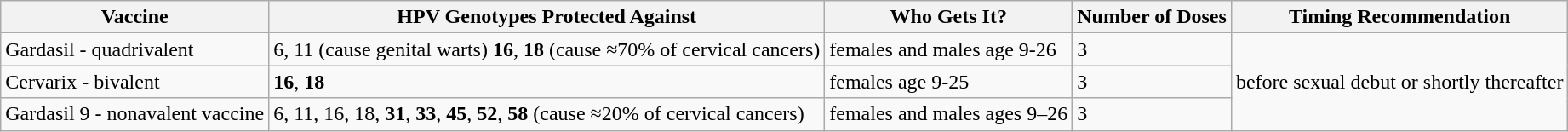<table class="wikitable">
<tr>
<th><strong>Vaccine</strong></th>
<th><strong>HPV Genotypes Protected Against</strong></th>
<th><strong>Who Gets It?</strong></th>
<th><strong>Number of Doses</strong></th>
<th><strong>Timing Recommendation</strong></th>
</tr>
<tr>
<td>Gardasil  - quadrivalent</td>
<td>6, 11 (cause genital warts) <strong>16</strong>, <strong>18</strong> (cause ≈70% of cervical cancers)</td>
<td>females and males age 9-26</td>
<td>3</td>
<td rowspan="3">before sexual debut or shortly thereafter</td>
</tr>
<tr>
<td>Cervarix - bivalent</td>
<td><strong>16</strong>, <strong>18</strong></td>
<td>females age 9-25</td>
<td>3</td>
</tr>
<tr>
<td>Gardasil 9 - nonavalent vaccine</td>
<td>6, 11, 16, 18, <strong>31</strong>, <strong>33</strong>, <strong>45</strong>, <strong>52</strong>, <strong>58</strong> (cause ≈20% of cervical cancers)</td>
<td>females and males ages 9–26</td>
<td>3</td>
</tr>
</table>
